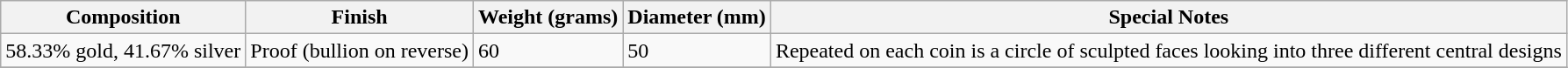<table class="wikitable">
<tr>
<th>Composition</th>
<th>Finish</th>
<th>Weight (grams)</th>
<th>Diameter (mm)</th>
<th>Special Notes</th>
</tr>
<tr>
<td>58.33% gold, 41.67% silver</td>
<td>Proof (bullion on reverse)</td>
<td>60</td>
<td>50</td>
<td>Repeated on each coin is a circle of sculpted faces looking into three different central designs</td>
</tr>
<tr>
</tr>
</table>
